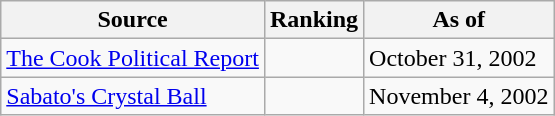<table class="wikitable">
<tr>
<th>Source</th>
<th>Ranking</th>
<th>As of</th>
</tr>
<tr>
<td><a href='#'>The Cook Political Report</a></td>
<td></td>
<td>October 31, 2002</td>
</tr>
<tr>
<td><a href='#'>Sabato's Crystal Ball</a></td>
<td></td>
<td>November 4, 2002</td>
</tr>
</table>
